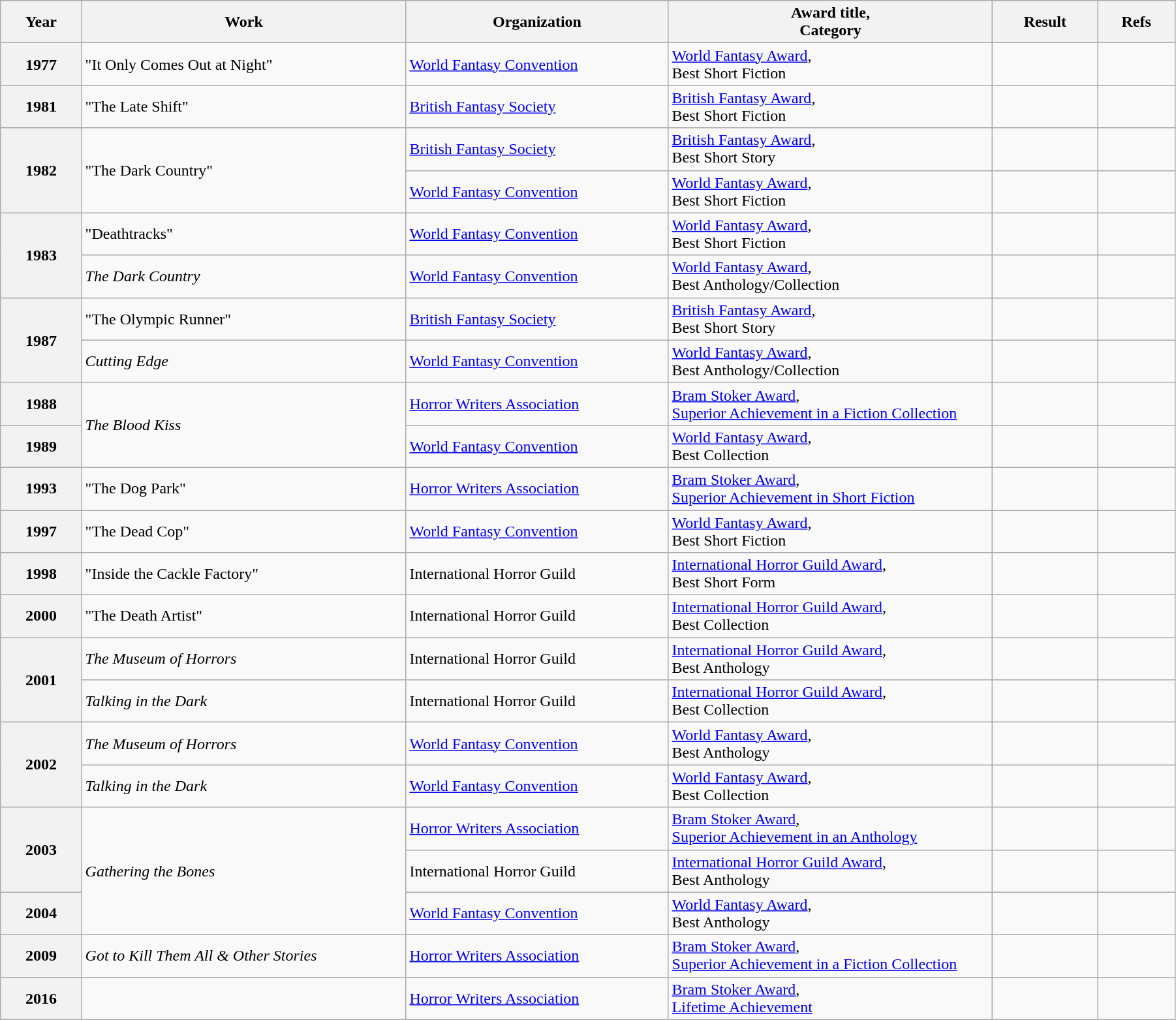<table class="wikitable" style="width:95%;" cellpadding="5">
<tr>
<th scope="col" style="width:30px;">Year</th>
<th scope="col" style="width:150px;">Work</th>
<th scope="col" style="width:120px;">Organization</th>
<th scope="col" style="width:150px;">Award title,<br>Category</th>
<th scope="col" style="width:10px;">Result</th>
<th scope="col" style="width:10px;">Refs</th>
</tr>
<tr>
<th>1977</th>
<td>"It Only Comes Out at Night"</td>
<td><a href='#'>World Fantasy Convention</a></td>
<td><a href='#'>World Fantasy Award</a>,<br>Best Short Fiction</td>
<td></td>
<td></td>
</tr>
<tr>
<th>1981</th>
<td>"The Late Shift"</td>
<td><a href='#'>British Fantasy Society</a></td>
<td><a href='#'>British Fantasy Award</a>,<br>Best Short Fiction</td>
<td></td>
<td></td>
</tr>
<tr>
<th rowspan="2">1982</th>
<td rowspan="2">"The Dark Country"</td>
<td><a href='#'>British Fantasy Society</a></td>
<td><a href='#'>British Fantasy Award</a>,<br>Best Short Story</td>
<td></td>
<td></td>
</tr>
<tr>
<td><a href='#'>World Fantasy Convention</a></td>
<td><a href='#'>World Fantasy Award</a>,<br>Best Short Fiction</td>
<td></td>
<td></td>
</tr>
<tr>
<th rowspan="2">1983</th>
<td>"Deathtracks"</td>
<td><a href='#'>World Fantasy Convention</a></td>
<td><a href='#'>World Fantasy Award</a>,<br>Best Short Fiction</td>
<td></td>
<td></td>
</tr>
<tr>
<td><em>The Dark Country</em></td>
<td><a href='#'>World Fantasy Convention</a></td>
<td><a href='#'>World Fantasy Award</a>,<br>Best Anthology/Collection</td>
<td></td>
<td></td>
</tr>
<tr>
<th rowspan="2">1987</th>
<td>"The Olympic Runner"</td>
<td><a href='#'>British Fantasy Society</a></td>
<td><a href='#'>British Fantasy Award</a>,<br>Best Short Story</td>
<td></td>
<td></td>
</tr>
<tr>
<td><em>Cutting Edge</em></td>
<td><a href='#'>World Fantasy Convention</a></td>
<td><a href='#'>World Fantasy Award</a>,<br>Best Anthology/Collection</td>
<td></td>
<td></td>
</tr>
<tr>
<th>1988</th>
<td rowspan="2"><em>The Blood Kiss</em></td>
<td><a href='#'>Horror Writers Association</a></td>
<td><a href='#'>Bram Stoker Award</a>,<br><a href='#'>Superior Achievement in a Fiction Collection</a></td>
<td></td>
<td></td>
</tr>
<tr>
<th>1989</th>
<td><a href='#'>World Fantasy Convention</a></td>
<td><a href='#'>World Fantasy Award</a>,<br>Best Collection</td>
<td></td>
<td></td>
</tr>
<tr>
<th>1993</th>
<td>"The Dog Park"</td>
<td><a href='#'>Horror Writers Association</a></td>
<td><a href='#'>Bram Stoker Award</a>,<br><a href='#'>Superior Achievement in Short Fiction</a></td>
<td></td>
<td></td>
</tr>
<tr>
<th>1997</th>
<td>"The Dead Cop"</td>
<td><a href='#'>World Fantasy Convention</a></td>
<td><a href='#'>World Fantasy Award</a>,<br>Best Short Fiction</td>
<td></td>
<td></td>
</tr>
<tr>
<th>1998</th>
<td>"Inside the Cackle Factory"</td>
<td>International Horror Guild</td>
<td><a href='#'>International Horror Guild Award</a>,<br>Best Short Form</td>
<td></td>
<td></td>
</tr>
<tr>
<th>2000</th>
<td>"The Death Artist"</td>
<td>International Horror Guild</td>
<td><a href='#'>International Horror Guild Award</a>,<br>Best Collection</td>
<td></td>
<td></td>
</tr>
<tr>
<th rowspan="2">2001</th>
<td><em>The Museum of Horrors</em></td>
<td>International Horror Guild</td>
<td><a href='#'>International Horror Guild Award</a>,<br>Best Anthology</td>
<td></td>
<td></td>
</tr>
<tr>
<td><em>Talking in the Dark</em></td>
<td>International Horror Guild</td>
<td><a href='#'>International Horror Guild Award</a>,<br>Best Collection</td>
<td></td>
<td></td>
</tr>
<tr>
<th rowspan="2">2002</th>
<td><em>The Museum of Horrors</em></td>
<td><a href='#'>World Fantasy Convention</a></td>
<td><a href='#'>World Fantasy Award</a>,<br>Best Anthology</td>
<td></td>
<td></td>
</tr>
<tr>
<td><em>Talking in the Dark</em></td>
<td><a href='#'>World Fantasy Convention</a></td>
<td><a href='#'>World Fantasy Award</a>,<br>Best Collection</td>
<td></td>
<td></td>
</tr>
<tr>
<th rowspan="2">2003</th>
<td rowspan="3"><em>Gathering the Bones</em></td>
<td><a href='#'>Horror Writers Association</a></td>
<td><a href='#'>Bram Stoker Award</a>,<br><a href='#'>Superior Achievement in an Anthology</a></td>
<td></td>
<td></td>
</tr>
<tr>
<td>International Horror Guild</td>
<td><a href='#'>International Horror Guild Award</a>,<br>Best Anthology</td>
<td></td>
<td></td>
</tr>
<tr>
<th>2004</th>
<td><a href='#'>World Fantasy Convention</a></td>
<td><a href='#'>World Fantasy Award</a>,<br>Best Anthology</td>
<td></td>
<td></td>
</tr>
<tr>
<th>2009</th>
<td><em>Got to Kill Them All & Other Stories</em></td>
<td><a href='#'>Horror Writers Association</a></td>
<td><a href='#'>Bram Stoker Award</a>,<br><a href='#'>Superior Achievement in a Fiction Collection</a></td>
<td></td>
<td></td>
</tr>
<tr>
<th>2016</th>
<td> </td>
<td><a href='#'>Horror Writers Association</a></td>
<td><a href='#'>Bram Stoker Award</a>,<br><a href='#'>Lifetime Achievement</a></td>
<td></td>
<td></td>
</tr>
</table>
